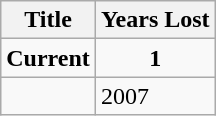<table class="wikitable">
<tr>
<th>Title</th>
<th>Years Lost</th>
</tr>
<tr>
<td align="center"><strong>Current</strong></td>
<td align="center"><strong>1</strong></td>
</tr>
<tr>
<td> </td>
<td>2007</td>
</tr>
</table>
